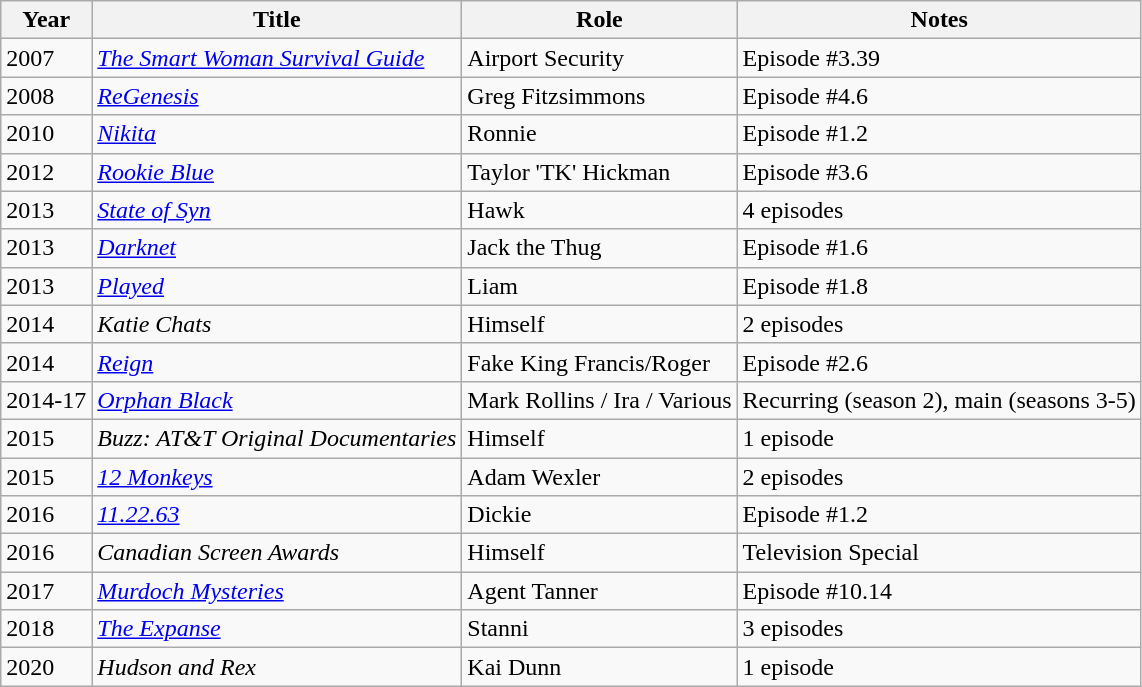<table class="wikitable sortable">
<tr>
<th>Year</th>
<th>Title</th>
<th>Role</th>
<th>Notes</th>
</tr>
<tr>
<td>2007</td>
<td><em><a href='#'>The Smart Woman Survival Guide</a></em></td>
<td>Airport Security</td>
<td>Episode #3.39</td>
</tr>
<tr>
<td>2008</td>
<td><em><a href='#'>ReGenesis</a></em></td>
<td>Greg Fitzsimmons</td>
<td>Episode #4.6</td>
</tr>
<tr>
<td>2010</td>
<td><em><a href='#'>Nikita</a></em></td>
<td>Ronnie</td>
<td>Episode #1.2</td>
</tr>
<tr>
<td>2012</td>
<td><em><a href='#'>Rookie Blue</a></em></td>
<td>Taylor 'TK' Hickman</td>
<td>Episode #3.6</td>
</tr>
<tr>
<td>2013</td>
<td><em><a href='#'>State of Syn</a></em></td>
<td>Hawk</td>
<td>4 episodes</td>
</tr>
<tr>
<td>2013</td>
<td><em><a href='#'>Darknet</a></em></td>
<td>Jack the Thug</td>
<td>Episode #1.6</td>
</tr>
<tr>
<td>2013</td>
<td><em><a href='#'>Played</a></em></td>
<td>Liam</td>
<td>Episode #1.8</td>
</tr>
<tr>
<td>2014</td>
<td><em>Katie Chats</em></td>
<td>Himself</td>
<td>2 episodes</td>
</tr>
<tr>
<td>2014</td>
<td><em><a href='#'>Reign</a></em></td>
<td>Fake King Francis/Roger</td>
<td>Episode #2.6</td>
</tr>
<tr>
<td>2014-17</td>
<td><em><a href='#'>Orphan Black</a></em></td>
<td>Mark Rollins / Ira / Various</td>
<td>Recurring (season 2), main (seasons 3-5)</td>
</tr>
<tr>
<td>2015</td>
<td><em>Buzz: AT&T Original Documentaries</em></td>
<td>Himself</td>
<td>1 episode</td>
</tr>
<tr>
<td>2015</td>
<td><em><a href='#'>12 Monkeys</a></em></td>
<td>Adam Wexler</td>
<td>2 episodes</td>
</tr>
<tr>
<td>2016</td>
<td><em><a href='#'>11.22.63</a></em></td>
<td>Dickie</td>
<td>Episode #1.2</td>
</tr>
<tr>
<td>2016</td>
<td><em>Canadian Screen Awards</em></td>
<td>Himself</td>
<td>Television Special</td>
</tr>
<tr>
<td>2017</td>
<td><em><a href='#'>Murdoch Mysteries</a></em></td>
<td>Agent Tanner</td>
<td>Episode #10.14</td>
</tr>
<tr>
<td>2018</td>
<td><em><a href='#'>The Expanse</a></em></td>
<td>Stanni</td>
<td>3 episodes</td>
</tr>
<tr>
<td>2020</td>
<td><em>Hudson and Rex</em></td>
<td>Kai Dunn</td>
<td>1 episode</td>
</tr>
</table>
